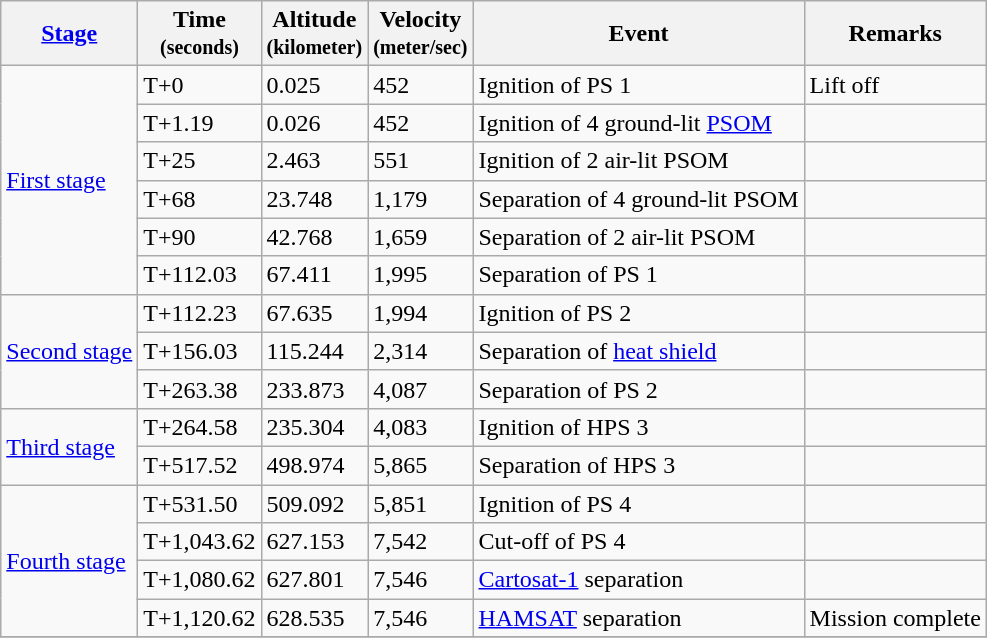<table class="wikitable">
<tr>
<th><a href='#'>Stage</a></th>
<th>Time<br><small>(seconds)</small></th>
<th>Altitude <br><small>(kilometer)</small></th>
<th>Velocity<br><small>(meter/sec)</small></th>
<th>Event</th>
<th>Remarks</th>
</tr>
<tr>
<td rowspan="6"><a href='#'>First stage</a></td>
<td>T+0</td>
<td>0.025</td>
<td>452</td>
<td>Ignition of PS 1</td>
<td>Lift off</td>
</tr>
<tr>
<td>T+1.19</td>
<td>0.026</td>
<td>452</td>
<td>Ignition of 4 ground-lit <a href='#'>PSOM</a></td>
<td></td>
</tr>
<tr>
<td>T+25</td>
<td>2.463</td>
<td>551</td>
<td>Ignition of 2 air-lit PSOM</td>
<td></td>
</tr>
<tr>
<td>T+68</td>
<td>23.748</td>
<td>1,179</td>
<td>Separation of 4 ground-lit PSOM</td>
<td></td>
</tr>
<tr>
<td>T+90</td>
<td>42.768</td>
<td>1,659</td>
<td>Separation of 2 air-lit PSOM</td>
<td></td>
</tr>
<tr>
<td>T+112.03</td>
<td>67.411</td>
<td>1,995</td>
<td>Separation of PS 1</td>
<td></td>
</tr>
<tr>
<td rowspan="3"><a href='#'>Second stage</a></td>
<td>T+112.23</td>
<td>67.635</td>
<td>1,994</td>
<td>Ignition of PS 2</td>
<td></td>
</tr>
<tr>
<td>T+156.03</td>
<td>115.244</td>
<td>2,314</td>
<td>Separation of <a href='#'>heat shield</a></td>
<td></td>
</tr>
<tr>
<td>T+263.38</td>
<td>233.873</td>
<td>4,087</td>
<td>Separation of PS 2</td>
<td></td>
</tr>
<tr>
<td rowspan="2"><a href='#'>Third stage</a></td>
<td>T+264.58</td>
<td>235.304</td>
<td>4,083</td>
<td>Ignition of HPS 3</td>
<td></td>
</tr>
<tr>
<td>T+517.52</td>
<td>498.974</td>
<td>5,865</td>
<td>Separation of HPS 3</td>
<td></td>
</tr>
<tr>
<td rowspan="4"><a href='#'>Fourth stage</a></td>
<td>T+531.50</td>
<td>509.092</td>
<td>5,851</td>
<td>Ignition of PS 4</td>
<td></td>
</tr>
<tr>
<td>T+1,043.62</td>
<td>627.153</td>
<td>7,542</td>
<td>Cut-off of PS 4</td>
<td></td>
</tr>
<tr>
<td>T+1,080.62</td>
<td>627.801</td>
<td>7,546</td>
<td><a href='#'>Cartosat-1</a> separation</td>
<td></td>
</tr>
<tr>
<td>T+1,120.62</td>
<td>628.535</td>
<td>7,546</td>
<td><a href='#'>HAMSAT</a> separation</td>
<td>Mission complete</td>
</tr>
<tr>
</tr>
</table>
